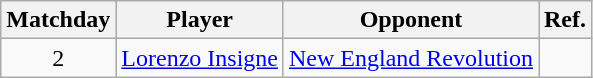<table class=wikitable>
<tr>
<th>Matchday</th>
<th>Player</th>
<th>Opponent</th>
<th>Ref.</th>
</tr>
<tr>
<td align=center>2</td>
<td> <a href='#'>Lorenzo Insigne</a></td>
<td><a href='#'>New England Revolution</a></td>
<td></td>
</tr>
</table>
